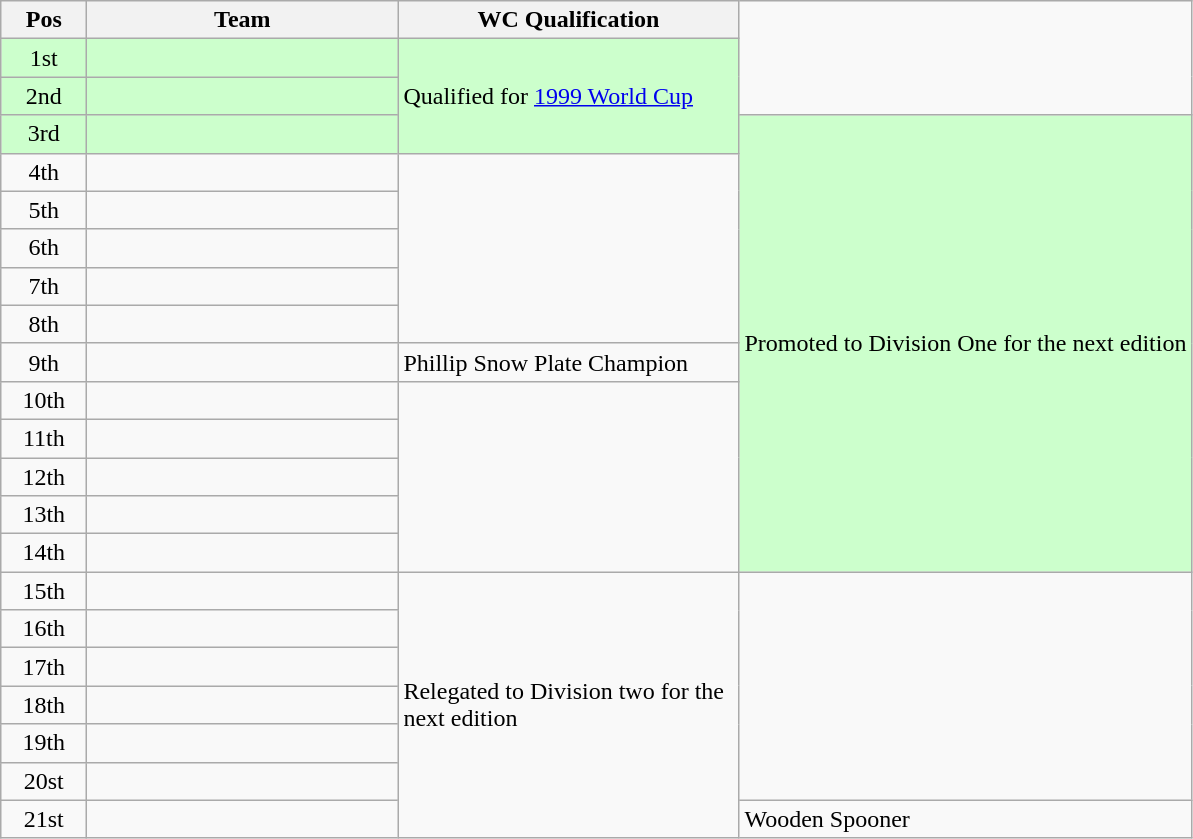<table class="wikitable">
<tr>
<th width=50>Pos</th>
<th width=200>Team</th>
<th width=220>WC Qualification</th>
</tr>
<tr - style="background:#cfc;">
<td align="center">1st</td>
<td></td>
<td rowspan=3>Qualified for <a href='#'>1999 World Cup</a></td>
</tr>
<tr - style="background:#cfc;">
<td align="center">2nd</td>
<td></td>
</tr>
<tr - style="background:#cfc;">
<td align="center">3rd</td>
<td></td>
<td rowspan=12>Promoted to Division One for the next edition</td>
</tr>
<tr>
<td align="center">4th</td>
<td></td>
</tr>
<tr>
<td align="center">5th</td>
<td></td>
</tr>
<tr>
<td align="center">6th</td>
<td></td>
</tr>
<tr>
<td align="center">7th</td>
<td></td>
</tr>
<tr>
<td align="center">8th</td>
<td></td>
</tr>
<tr>
<td align="center">9th</td>
<td></td>
<td>Phillip Snow Plate Champion</td>
</tr>
<tr>
<td align="center">10th</td>
<td></td>
</tr>
<tr>
<td align="center">11th</td>
<td></td>
</tr>
<tr>
<td align="center">12th</td>
<td></td>
</tr>
<tr>
<td align="center">13th</td>
<td></td>
</tr>
<tr>
<td align="center">14th</td>
<td></td>
</tr>
<tr>
<td align="center">15th</td>
<td></td>
<td rowspan=8>Relegated to Division two for the next edition</td>
</tr>
<tr>
<td align="center">16th</td>
<td></td>
</tr>
<tr>
<td align="center">17th</td>
<td></td>
</tr>
<tr>
<td align="center">18th</td>
<td></td>
</tr>
<tr>
<td align="center">19th</td>
<td></td>
</tr>
<tr>
<td align="center">20st</td>
<td></td>
</tr>
<tr>
<td align="center">21st</td>
<td><br></td>
<td>Wooden Spooner</td>
</tr>
</table>
